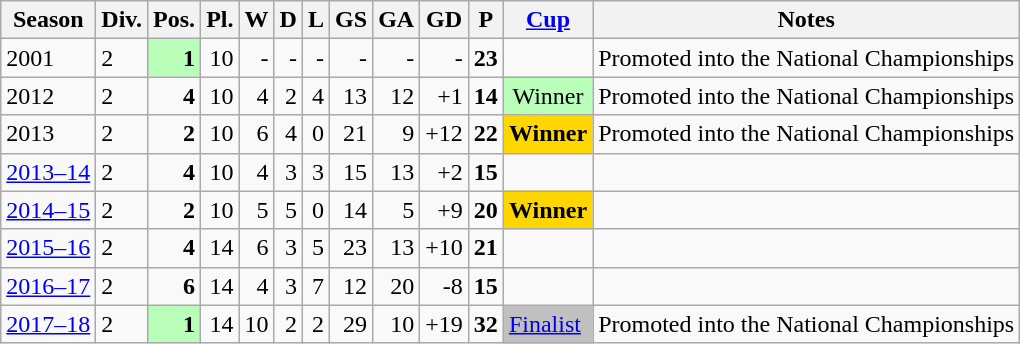<table class="wikitable">
<tr style="background:#efefef;">
<th>Season</th>
<th>Div.</th>
<th>Pos.</th>
<th>Pl.</th>
<th>W</th>
<th>D</th>
<th>L</th>
<th>GS</th>
<th>GA</th>
<th>GD</th>
<th>P</th>
<th><a href='#'>Cup</a></th>
<th>Notes</th>
</tr>
<tr>
<td>2001</td>
<td>2</td>
<td align=right bgcolor=#B9FFB9><strong>1</strong></td>
<td align=right>10</td>
<td align=right>-</td>
<td align=right>-</td>
<td align=right>-</td>
<td align=right>-</td>
<td align=right>-</td>
<td align=right>-</td>
<td align=right><strong>23</strong></td>
<td></td>
<td>Promoted into the National Championships</td>
</tr>
<tr>
<td>2012</td>
<td>2</td>
<td align=right><strong>4</strong></td>
<td align=right>10</td>
<td align=right>4</td>
<td align=right>2</td>
<td align=right>4</td>
<td align=right>13</td>
<td align=right>12</td>
<td align=right>+1</td>
<td align=right><strong>14</strong></td>
<td align=center bgcolor=B9FFB9>Winner</td>
<td>Promoted into the National Championships</td>
</tr>
<tr>
<td>2013</td>
<td>2</td>
<td align=right><strong>2</strong></td>
<td align=right>10</td>
<td align=right>6</td>
<td align=right>4</td>
<td align=right>0</td>
<td align=right>21</td>
<td align=right>9</td>
<td align=right>+12</td>
<td align=right><strong>22</strong></td>
<td bgcolor=gold><strong>Winner</strong></td>
<td>Promoted into the National Championships</td>
</tr>
<tr>
<td><a href='#'>2013–14</a></td>
<td>2</td>
<td align=right><strong>4</strong></td>
<td align=right>10</td>
<td align=right>4</td>
<td align=right>3</td>
<td align=right>3</td>
<td align=right>15</td>
<td align=right>13</td>
<td align=right>+2</td>
<td align=right><strong>15</strong></td>
<td></td>
<td></td>
</tr>
<tr>
<td><a href='#'>2014–15</a></td>
<td>2</td>
<td align=right><strong>2</strong></td>
<td align=right>10</td>
<td align=right>5</td>
<td align=right>5</td>
<td align=right>0</td>
<td align=right>14</td>
<td align=right>5</td>
<td align=right>+9</td>
<td align=right><strong>20</strong></td>
<td bgcolor=gold><strong>Winner</strong></td>
<td></td>
</tr>
<tr>
<td><a href='#'>2015–16</a></td>
<td>2</td>
<td align=right><strong>4</strong></td>
<td align=right>14</td>
<td align=right>6</td>
<td align=right>3</td>
<td align=right>5</td>
<td align=right>23</td>
<td align=right>13</td>
<td align=right>+10</td>
<td align=right><strong>21</strong></td>
<td></td>
<td></td>
</tr>
<tr>
<td><a href='#'>2016–17</a></td>
<td>2</td>
<td align=right><strong>6</strong></td>
<td align=right>14</td>
<td align=right>4</td>
<td align=right>3</td>
<td align=right>7</td>
<td align=right>12</td>
<td align=right>20</td>
<td align=right>-8</td>
<td align=right><strong>15</strong></td>
<td></td>
<td></td>
</tr>
<tr>
<td><a href='#'>2017–18</a></td>
<td>2</td>
<td align=right bgcolor=#B9FFB9><strong>1</strong></td>
<td align=right>14</td>
<td align=right>10</td>
<td align=right>2</td>
<td align=right>2</td>
<td align=right>29</td>
<td align=right>10</td>
<td align=right>+19</td>
<td align=right><strong>32</strong></td>
<td bgcolor=silver><a href='#'>Finalist</a></td>
<td>Promoted into the National Championships</td>
</tr>
</table>
